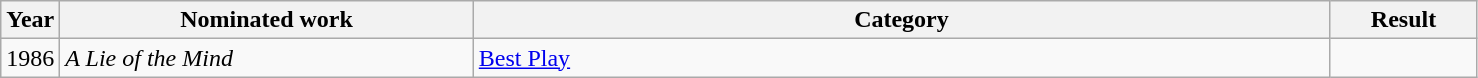<table class=wikitable>
<tr>
<th width=4%>Year</th>
<th width=28%>Nominated work</th>
<th width=58%>Category</th>
<th width=10%>Result</th>
</tr>
<tr>
<td>1986</td>
<td><em>A Lie of the Mind</em></td>
<td><a href='#'>Best Play</a></td>
<td></td>
</tr>
</table>
